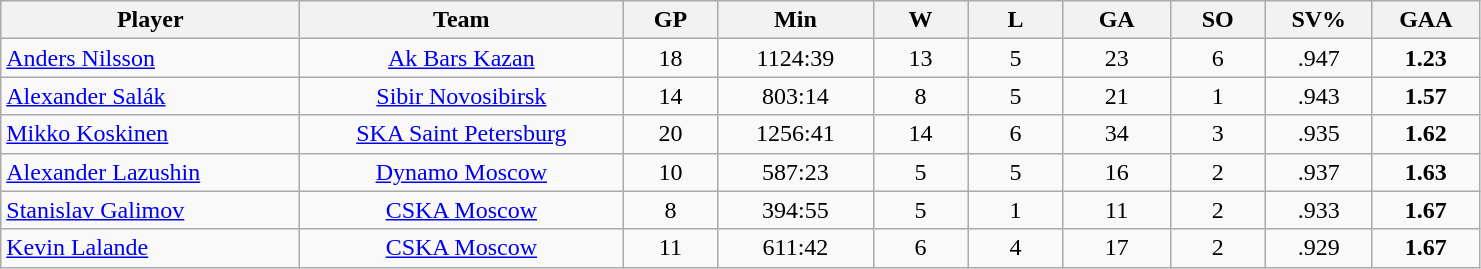<table class="wikitable sortable" style="text-align:center;">
<tr>
<th style="width: 12em;">Player</th>
<th style="width: 13em;">Team</th>
<th style="width: 3.5em;">GP</th>
<th style="width: 6em;">Min</th>
<th style="width: 3.5em;">W</th>
<th style="width: 3.5em;">L</th>
<th style="width: 4em;">GA</th>
<th style="width: 3.5em;">SO</th>
<th style="width: 4em;">SV%</th>
<th style="width: 4em;">GAA</th>
</tr>
<tr>
<td align=left> <a href='#'>Anders Nilsson</a></td>
<td><a href='#'>Ak Bars Kazan</a></td>
<td>18</td>
<td>1124:39</td>
<td>13</td>
<td>5</td>
<td>23</td>
<td>6</td>
<td>.947</td>
<td><strong>1.23</strong></td>
</tr>
<tr>
<td align=left> <a href='#'>Alexander Salák</a></td>
<td><a href='#'>Sibir Novosibirsk</a></td>
<td>14</td>
<td>803:14</td>
<td>8</td>
<td>5</td>
<td>21</td>
<td>1</td>
<td>.943</td>
<td><strong>1.57</strong></td>
</tr>
<tr>
<td align=left> <a href='#'>Mikko Koskinen</a></td>
<td><a href='#'>SKA Saint Petersburg</a></td>
<td>20</td>
<td>1256:41</td>
<td>14</td>
<td>6</td>
<td>34</td>
<td>3</td>
<td>.935</td>
<td><strong>1.62</strong></td>
</tr>
<tr>
<td align=left> <a href='#'>Alexander Lazushin</a></td>
<td><a href='#'>Dynamo Moscow</a></td>
<td>10</td>
<td>587:23</td>
<td>5</td>
<td>5</td>
<td>16</td>
<td>2</td>
<td>.937</td>
<td><strong>1.63</strong></td>
</tr>
<tr>
<td align=left> <a href='#'>Stanislav Galimov</a></td>
<td><a href='#'>CSKA Moscow</a></td>
<td>8</td>
<td>394:55</td>
<td>5</td>
<td>1</td>
<td>11</td>
<td>2</td>
<td>.933</td>
<td><strong>1.67</strong></td>
</tr>
<tr>
<td align=left> <a href='#'>Kevin Lalande</a></td>
<td><a href='#'>CSKA Moscow</a></td>
<td>11</td>
<td>611:42</td>
<td>6</td>
<td>4</td>
<td>17</td>
<td>2</td>
<td>.929</td>
<td><strong>1.67</strong></td>
</tr>
</table>
